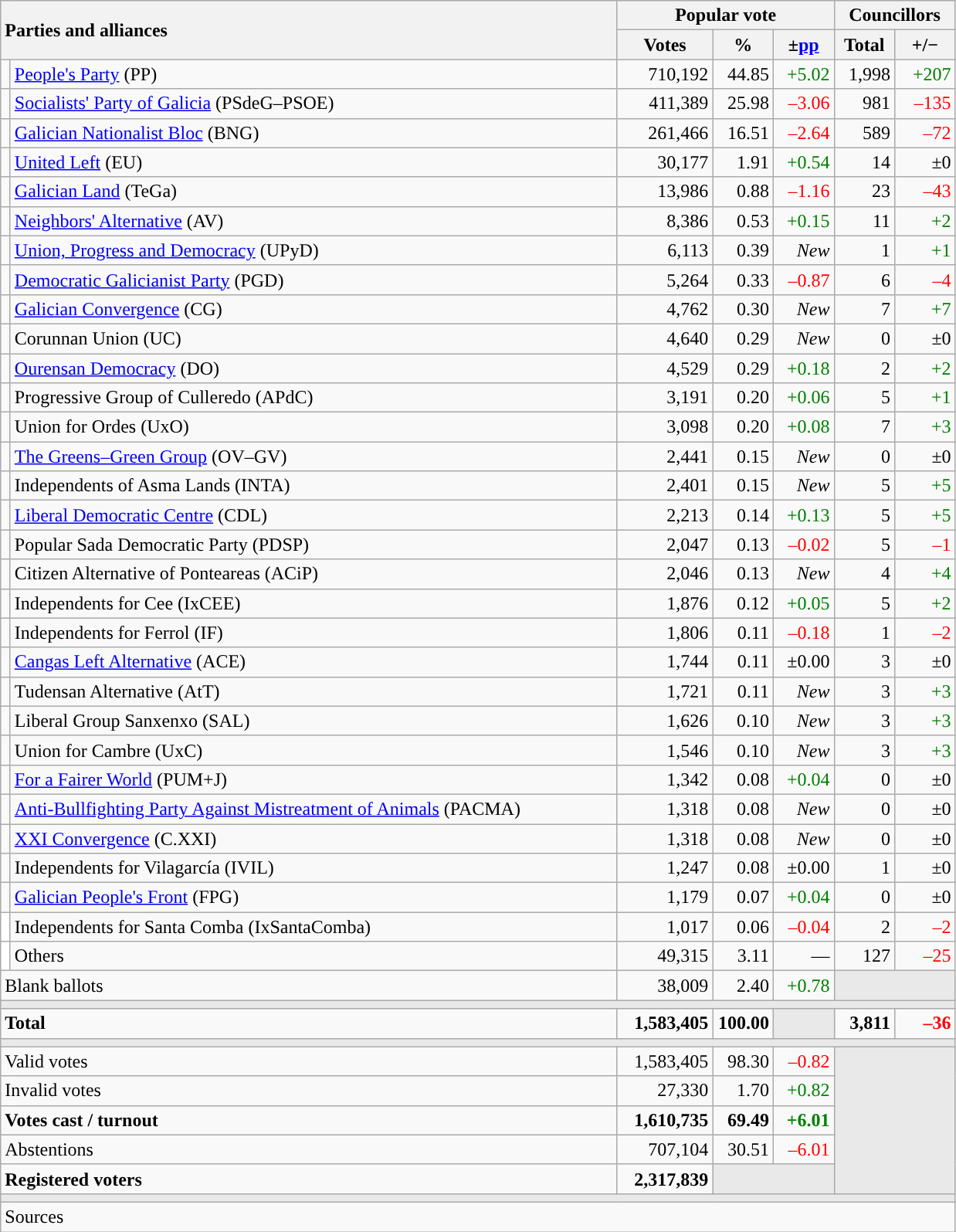<table class="wikitable" style="text-align:right;">
<tr>
<th style="text-align:left;" rowspan="2" colspan="2" width="525">Parties and alliances</th>
<th colspan="3">Popular vote</th>
<th colspan="2">Councillors</th>
</tr>
<tr>
<th width="75">Votes</th>
<th width="45">%</th>
<th width="45">±<a href='#'>pp</a></th>
<th width="45">Total</th>
<th width="45">+/−</th>
</tr>
<tr>
<td width="1" style="color:inherit;background:"></td>
<td align="left"><a href='#'>People's Party</a> (PP)</td>
<td>710,192</td>
<td>44.85</td>
<td style="color:green;">+5.02</td>
<td>1,998</td>
<td style="color:green;">+207</td>
</tr>
<tr>
<td style="color:inherit;background:"></td>
<td align="left"><a href='#'>Socialists' Party of Galicia</a> (PSdeG–PSOE)</td>
<td>411,389</td>
<td>25.98</td>
<td style="color:red;">–3.06</td>
<td>981</td>
<td style="color:red;">–135</td>
</tr>
<tr>
<td style="color:inherit;background:"></td>
<td align="left"><a href='#'>Galician Nationalist Bloc</a> (BNG)</td>
<td>261,466</td>
<td>16.51</td>
<td style="color:red;">–2.64</td>
<td>589</td>
<td style="color:red;">–72</td>
</tr>
<tr>
<td style="color:inherit;background:"></td>
<td align="left"><a href='#'>United Left</a> (EU)</td>
<td>30,177</td>
<td>1.91</td>
<td style="color:green;">+0.54</td>
<td>14</td>
<td>±0</td>
</tr>
<tr>
<td style="color:inherit;background:"></td>
<td align="left"><a href='#'>Galician Land</a> (TeGa)</td>
<td>13,986</td>
<td>0.88</td>
<td style="color:red;">–1.16</td>
<td>23</td>
<td style="color:red;">–43</td>
</tr>
<tr>
<td style="color:inherit;background:"></td>
<td align="left"><a href='#'>Neighbors' Alternative</a> (AV)</td>
<td>8,386</td>
<td>0.53</td>
<td style="color:green;">+0.15</td>
<td>11</td>
<td style="color:green;">+2</td>
</tr>
<tr>
<td style="color:inherit;background:"></td>
<td align="left"><a href='#'>Union, Progress and Democracy</a> (UPyD)</td>
<td>6,113</td>
<td>0.39</td>
<td><em>New</em></td>
<td>1</td>
<td style="color:green;">+1</td>
</tr>
<tr>
<td style="color:inherit;background:"></td>
<td align="left"><a href='#'>Democratic Galicianist Party</a> (PGD)</td>
<td>5,264</td>
<td>0.33</td>
<td style="color:red;">–0.87</td>
<td>6</td>
<td style="color:red;">–4</td>
</tr>
<tr>
<td style="color:inherit;background:"></td>
<td align="left"><a href='#'>Galician Convergence</a> (CG)</td>
<td>4,762</td>
<td>0.30</td>
<td><em>New</em></td>
<td>7</td>
<td style="color:green;">+7</td>
</tr>
<tr>
<td style="color:inherit;background:"></td>
<td align="left">Corunnan Union (UC)</td>
<td>4,640</td>
<td>0.29</td>
<td><em>New</em></td>
<td>0</td>
<td>±0</td>
</tr>
<tr>
<td style="color:inherit;background:"></td>
<td align="left"><a href='#'>Ourensan Democracy</a> (DO)</td>
<td>4,529</td>
<td>0.29</td>
<td style="color:green;">+0.18</td>
<td>2</td>
<td style="color:green;">+2</td>
</tr>
<tr>
<td style="color:inherit;background:"></td>
<td align="left">Progressive Group of Culleredo (APdC)</td>
<td>3,191</td>
<td>0.20</td>
<td style="color:green;">+0.06</td>
<td>5</td>
<td style="color:green;">+1</td>
</tr>
<tr>
<td style="color:inherit;background:"></td>
<td align="left">Union for Ordes (UxO)</td>
<td>3,098</td>
<td>0.20</td>
<td style="color:green;">+0.08</td>
<td>7</td>
<td style="color:green;">+3</td>
</tr>
<tr>
<td style="color:inherit;background:"></td>
<td align="left"><a href='#'>The Greens–Green Group</a> (OV–GV)</td>
<td>2,441</td>
<td>0.15</td>
<td><em>New</em></td>
<td>0</td>
<td>±0</td>
</tr>
<tr>
<td style="color:inherit;background:"></td>
<td align="left">Independents of Asma Lands (INTA)</td>
<td>2,401</td>
<td>0.15</td>
<td><em>New</em></td>
<td>5</td>
<td style="color:green;">+5</td>
</tr>
<tr>
<td style="color:inherit;background:"></td>
<td align="left"><a href='#'>Liberal Democratic Centre</a> (CDL)</td>
<td>2,213</td>
<td>0.14</td>
<td style="color:green;">+0.13</td>
<td>5</td>
<td style="color:green;">+5</td>
</tr>
<tr>
<td style="color:inherit;background:"></td>
<td align="left">Popular Sada Democratic Party (PDSP)</td>
<td>2,047</td>
<td>0.13</td>
<td style="color:red;">–0.02</td>
<td>5</td>
<td style="color:red;">–1</td>
</tr>
<tr>
<td style="color:inherit;background:"></td>
<td align="left">Citizen Alternative of Ponteareas (ACiP)</td>
<td>2,046</td>
<td>0.13</td>
<td><em>New</em></td>
<td>4</td>
<td style="color:green;">+4</td>
</tr>
<tr>
<td style="color:inherit;background:"></td>
<td align="left">Independents for Cee (IxCEE)</td>
<td>1,876</td>
<td>0.12</td>
<td style="color:green;">+0.05</td>
<td>5</td>
<td style="color:green;">+2</td>
</tr>
<tr>
<td style="color:inherit;background:"></td>
<td align="left">Independents for Ferrol (IF)</td>
<td>1,806</td>
<td>0.11</td>
<td style="color:red;">–0.18</td>
<td>1</td>
<td style="color:red;">–2</td>
</tr>
<tr>
<td style="color:inherit;background:"></td>
<td align="left"><a href='#'>Cangas Left Alternative</a> (ACE)</td>
<td>1,744</td>
<td>0.11</td>
<td>±0.00</td>
<td>3</td>
<td>±0</td>
</tr>
<tr>
<td style="color:inherit;background:"></td>
<td align="left">Tudensan Alternative (AtT)</td>
<td>1,721</td>
<td>0.11</td>
<td><em>New</em></td>
<td>3</td>
<td style="color:green;">+3</td>
</tr>
<tr>
<td style="color:inherit;background:"></td>
<td align="left">Liberal Group Sanxenxo (SAL)</td>
<td>1,626</td>
<td>0.10</td>
<td><em>New</em></td>
<td>3</td>
<td style="color:green;">+3</td>
</tr>
<tr>
<td style="color:inherit;background:"></td>
<td align="left">Union for Cambre (UxC)</td>
<td>1,546</td>
<td>0.10</td>
<td><em>New</em></td>
<td>3</td>
<td style="color:green;">+3</td>
</tr>
<tr>
<td style="color:inherit;background:"></td>
<td align="left"><a href='#'>For a Fairer World</a> (PUM+J)</td>
<td>1,342</td>
<td>0.08</td>
<td style="color:green;">+0.04</td>
<td>0</td>
<td>±0</td>
</tr>
<tr>
<td style="color:inherit;background:"></td>
<td align="left"><a href='#'>Anti-Bullfighting Party Against Mistreatment of Animals</a> (PACMA)</td>
<td>1,318</td>
<td>0.08</td>
<td><em>New</em></td>
<td>0</td>
<td>±0</td>
</tr>
<tr>
<td style="color:inherit;background:"></td>
<td align="left"><a href='#'>XXI Convergence</a> (C.XXI)</td>
<td>1,318</td>
<td>0.08</td>
<td><em>New</em></td>
<td>0</td>
<td>±0</td>
</tr>
<tr>
<td style="color:inherit;background:"></td>
<td align="left">Independents for Vilagarcía (IVIL)</td>
<td>1,247</td>
<td>0.08</td>
<td>±0.00</td>
<td>1</td>
<td>±0</td>
</tr>
<tr>
<td style="color:inherit;background:"></td>
<td align="left"><a href='#'>Galician People's Front</a> (FPG)</td>
<td>1,179</td>
<td>0.07</td>
<td style="color:green;">+0.04</td>
<td>0</td>
<td>±0</td>
</tr>
<tr>
<td bgcolor="white"></td>
<td align="left">Independents for Santa Comba (IxSantaComba)</td>
<td>1,017</td>
<td>0.06</td>
<td style="color:red;">–0.04</td>
<td>2</td>
<td style="color:red;">–2</td>
</tr>
<tr>
<td bgcolor="white"></td>
<td align="left">Others</td>
<td>49,315</td>
<td>3.11</td>
<td>—</td>
<td>127</td>
<td style="color:red;">–25</td>
</tr>
<tr>
<td align="left" colspan="2">Blank ballots</td>
<td>38,009</td>
<td>2.40</td>
<td style="color:green;">+0.78</td>
<td bgcolor="#E9E9E9" colspan="2"></td>
</tr>
<tr>
<td colspan="7" bgcolor="#E9E9E9"></td>
</tr>
<tr style="font-weight:bold;">
<td align="left" colspan="2">Total</td>
<td>1,583,405</td>
<td>100.00</td>
<td bgcolor="#E9E9E9"></td>
<td>3,811</td>
<td style="color:red;">–36</td>
</tr>
<tr>
<td colspan="7" bgcolor="#E9E9E9"></td>
</tr>
<tr>
<td align="left" colspan="2">Valid votes</td>
<td>1,583,405</td>
<td>98.30</td>
<td style="color:red;">–0.82</td>
<td bgcolor="#E9E9E9" colspan="2" rowspan="5"></td>
</tr>
<tr>
<td align="left" colspan="2">Invalid votes</td>
<td>27,330</td>
<td>1.70</td>
<td style="color:green;">+0.82</td>
</tr>
<tr style="font-weight:bold;">
<td align="left" colspan="2">Votes cast / turnout</td>
<td>1,610,735</td>
<td>69.49</td>
<td style="color:green;">+6.01</td>
</tr>
<tr>
<td align="left" colspan="2">Abstentions</td>
<td>707,104</td>
<td>30.51</td>
<td style="color:red;">–6.01</td>
</tr>
<tr style="font-weight:bold;">
<td align="left" colspan="2">Registered voters</td>
<td>2,317,839</td>
<td bgcolor="#E9E9E9" colspan="2"></td>
</tr>
<tr>
<td colspan="7" bgcolor="#E9E9E9"></td>
</tr>
<tr>
<td align="left" colspan="7">Sources</td>
</tr>
</table>
